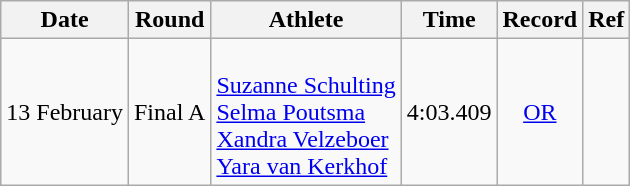<table class="wikitable sortable" style="text-align:center">
<tr>
<th>Date</th>
<th>Round</th>
<th>Athlete</th>
<th>Time</th>
<th>Record</th>
<th>Ref</th>
</tr>
<tr>
<td>13 February</td>
<td>Final A</td>
<td align=left><br><a href='#'>Suzanne Schulting</a><br><a href='#'>Selma Poutsma</a><br><a href='#'>Xandra Velzeboer</a> <br><a href='#'>Yara van Kerkhof</a></td>
<td>4:03.409</td>
<td><a href='#'>OR</a></td>
<td></td>
</tr>
</table>
